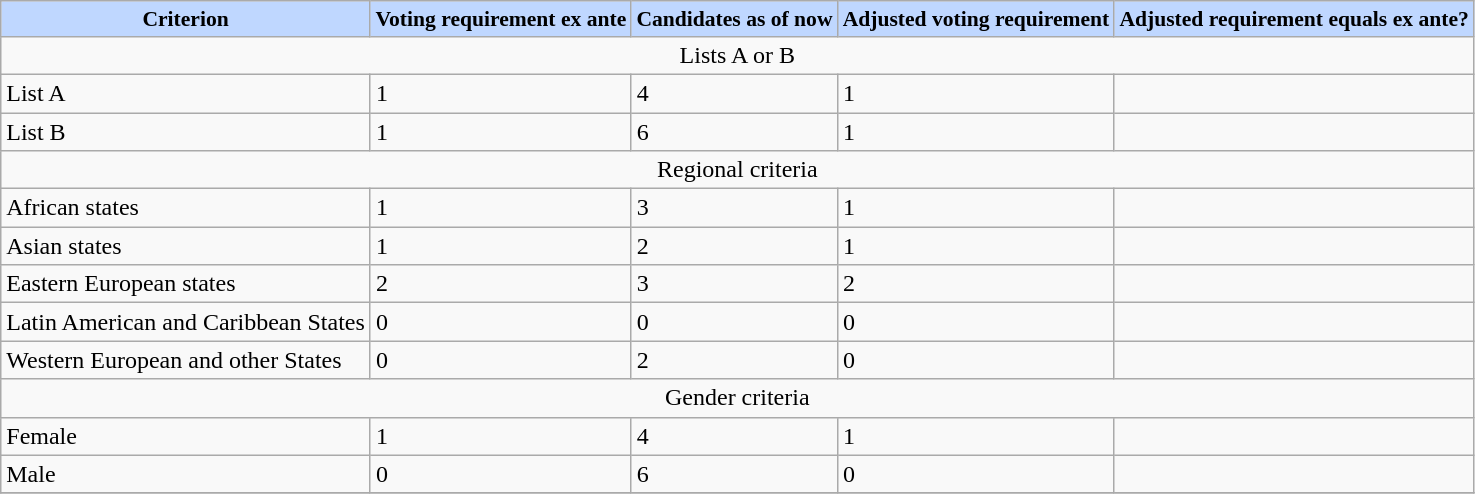<table class="wikitable">
<tr bgcolor=#BFD7FF align="center" style="font-size:90%;">
<td><strong>Criterion</strong></td>
<td><strong>Voting requirement ex ante</strong></td>
<td><strong>Candidates as of now</strong></td>
<td><strong>Adjusted voting requirement</strong></td>
<td><strong>Adjusted requirement equals ex ante?</strong></td>
</tr>
<tr>
<td colspan=5 align="center">Lists A or B</td>
</tr>
<tr>
<td>List A</td>
<td>1</td>
<td>4</td>
<td>1</td>
<td></td>
</tr>
<tr>
<td>List B</td>
<td>1</td>
<td>6</td>
<td>1</td>
<td></td>
</tr>
<tr>
<td colspan=5 align="center">Regional criteria</td>
</tr>
<tr>
<td>African states</td>
<td>1</td>
<td>3</td>
<td>1</td>
<td></td>
</tr>
<tr>
<td>Asian states</td>
<td>1</td>
<td>2</td>
<td>1</td>
<td></td>
</tr>
<tr>
<td>Eastern European states</td>
<td>2</td>
<td>3</td>
<td>2</td>
<td></td>
</tr>
<tr>
<td>Latin American and Caribbean States</td>
<td>0</td>
<td>0</td>
<td>0</td>
<td></td>
</tr>
<tr>
<td>Western European and other States</td>
<td>0</td>
<td>2</td>
<td>0</td>
<td></td>
</tr>
<tr>
<td colspan=5 align="center">Gender criteria</td>
</tr>
<tr>
<td>Female</td>
<td>1</td>
<td>4</td>
<td>1</td>
<td></td>
</tr>
<tr>
<td>Male</td>
<td>0</td>
<td>6</td>
<td>0</td>
<td></td>
</tr>
<tr>
</tr>
</table>
